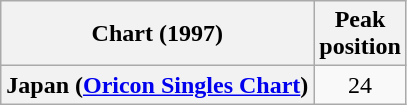<table class="wikitable plainrowheaders" style="text-align:center">
<tr>
<th scope="col">Chart (1997)</th>
<th scope="col">Peak<br>position</th>
</tr>
<tr>
<th scope="row">Japan (<a href='#'>Oricon Singles Chart</a>)</th>
<td>24</td>
</tr>
</table>
